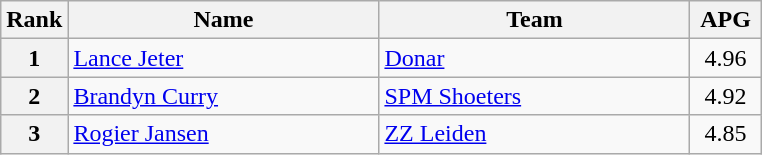<table class="wikitable sortable" style="text-align: center">
<tr>
<th>Rank</th>
<th width=200>Name</th>
<th width=200>Team</th>
<th width=40>APG</th>
</tr>
<tr>
<th>1</th>
<td align="left"> <a href='#'>Lance Jeter</a></td>
<td align="left"><a href='#'>Donar</a></td>
<td>4.96</td>
</tr>
<tr>
<th>2</th>
<td align="left"> <a href='#'>Brandyn Curry</a></td>
<td align="left"><a href='#'>SPM Shoeters</a></td>
<td>4.92</td>
</tr>
<tr>
<th>3</th>
<td align="left"> <a href='#'>Rogier Jansen</a></td>
<td align="left"><a href='#'>ZZ Leiden</a></td>
<td>4.85</td>
</tr>
</table>
